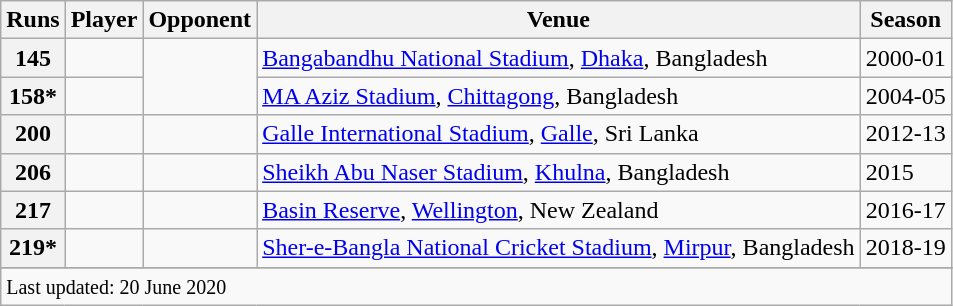<table class="wikitable plainrowheaders sortable">
<tr>
<th scope=col>Runs</th>
<th scope=col>Player</th>
<th scope=col>Opponent</th>
<th scope=col>Venue</th>
<th scope=col>Season</th>
</tr>
<tr>
<th>145</th>
<td></td>
<td rowspan=2></td>
<td><a href='#'>Bangabandhu National Stadium</a>, <a href='#'>Dhaka</a>, Bangladesh</td>
<td>2000-01</td>
</tr>
<tr>
<th>158*</th>
<td></td>
<td><a href='#'>MA Aziz Stadium</a>, <a href='#'>Chittagong</a>, Bangladesh</td>
<td>2004-05</td>
</tr>
<tr>
<th>200</th>
<td></td>
<td></td>
<td><a href='#'>Galle International Stadium</a>, <a href='#'>Galle</a>, Sri Lanka</td>
<td>2012-13</td>
</tr>
<tr>
<th>206</th>
<td></td>
<td></td>
<td><a href='#'>Sheikh Abu Naser Stadium</a>, <a href='#'>Khulna</a>, Bangladesh</td>
<td>2015</td>
</tr>
<tr>
<th>217</th>
<td></td>
<td></td>
<td><a href='#'>Basin Reserve</a>, <a href='#'>Wellington</a>, New Zealand</td>
<td>2016-17</td>
</tr>
<tr>
<th>219*</th>
<td></td>
<td></td>
<td><a href='#'>Sher-e-Bangla National Cricket Stadium</a>, <a href='#'>Mirpur</a>, Bangladesh</td>
<td>2018-19</td>
</tr>
<tr>
</tr>
<tr class=sortbottom>
<td colspan=5><small>Last updated: 20 June 2020</small></td>
</tr>
</table>
